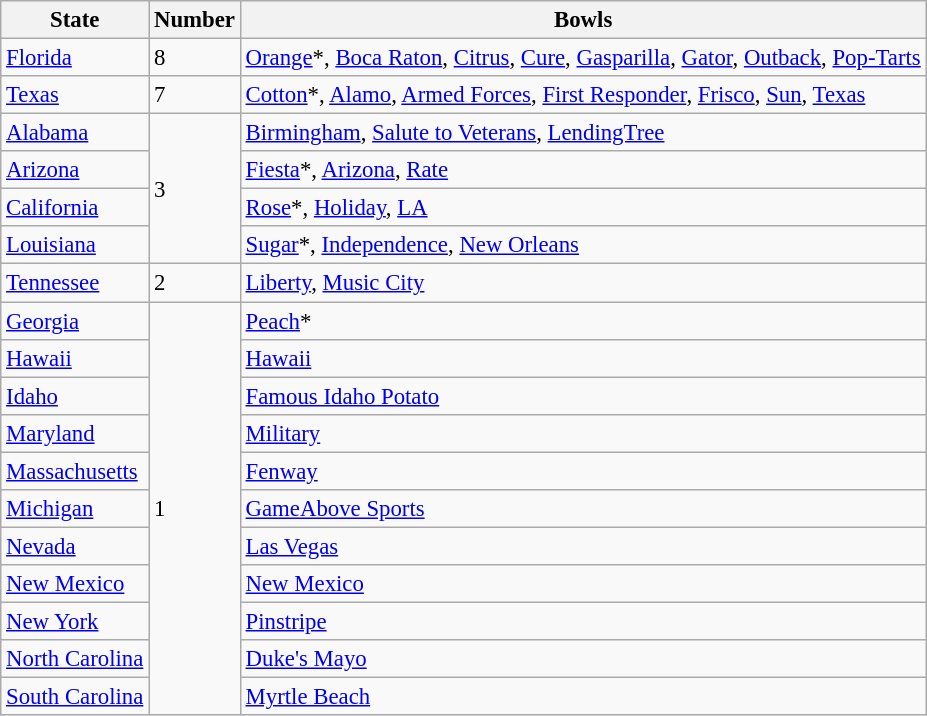<table class="wikitable sortable sortable" style="font-size: 95%;">
<tr>
<th>State</th>
<th>Number</th>
<th>Bowls</th>
</tr>
<tr>
<td><a href='#'>Florida</a></td>
<td>8</td>
<td><a href='#'>Orange</a>*, <a href='#'>Boca Raton</a>, <a href='#'>Citrus</a>, <a href='#'>Cure</a>, <a href='#'>Gasparilla</a>, <a href='#'>Gator</a>, <a href='#'>Outback</a>, <a href='#'>Pop-Tarts</a></td>
</tr>
<tr>
<td><a href='#'>Texas</a></td>
<td>7</td>
<td><a href='#'>Cotton</a>*, <a href='#'>Alamo</a>, <a href='#'>Armed Forces</a>, <a href='#'>First Responder</a>, <a href='#'>Frisco</a>, <a href='#'>Sun</a>, <a href='#'>Texas</a></td>
</tr>
<tr>
<td><a href='#'>Alabama</a></td>
<td rowspan=4>3</td>
<td><a href='#'>Birmingham</a>, <a href='#'>Salute to Veterans</a>, <a href='#'>LendingTree</a></td>
</tr>
<tr>
<td><a href='#'>Arizona</a></td>
<td><a href='#'>Fiesta</a>*, <a href='#'>Arizona</a>, <a href='#'>Rate</a></td>
</tr>
<tr>
<td><a href='#'>California</a></td>
<td><a href='#'>Rose</a>*, <a href='#'>Holiday</a>, <a href='#'>LA</a></td>
</tr>
<tr>
<td><a href='#'>Louisiana</a></td>
<td><a href='#'>Sugar</a>*, <a href='#'>Independence</a>, <a href='#'>New Orleans</a></td>
</tr>
<tr>
<td><a href='#'>Tennessee</a></td>
<td>2</td>
<td><a href='#'>Liberty</a>, <a href='#'>Music City</a></td>
</tr>
<tr>
<td><a href='#'>Georgia</a></td>
<td rowspan=11>1</td>
<td><a href='#'>Peach</a>*</td>
</tr>
<tr>
<td><a href='#'>Hawaii</a></td>
<td><a href='#'>Hawaii</a></td>
</tr>
<tr>
<td><a href='#'>Idaho</a></td>
<td><a href='#'>Famous Idaho Potato</a></td>
</tr>
<tr>
<td><a href='#'>Maryland</a></td>
<td><a href='#'>Military</a></td>
</tr>
<tr>
<td><a href='#'>Massachusetts</a></td>
<td><a href='#'>Fenway</a></td>
</tr>
<tr>
<td><a href='#'>Michigan</a></td>
<td><a href='#'>GameAbove Sports</a></td>
</tr>
<tr>
<td><a href='#'>Nevada</a></td>
<td><a href='#'>Las Vegas</a></td>
</tr>
<tr>
<td><a href='#'>New Mexico</a></td>
<td><a href='#'>New Mexico</a></td>
</tr>
<tr>
<td><a href='#'>New York</a></td>
<td><a href='#'>Pinstripe</a></td>
</tr>
<tr>
<td><a href='#'>North Carolina</a></td>
<td><a href='#'>Duke's Mayo</a></td>
</tr>
<tr>
<td><a href='#'>South Carolina</a></td>
<td><a href='#'>Myrtle Beach</a></td>
</tr>
</table>
